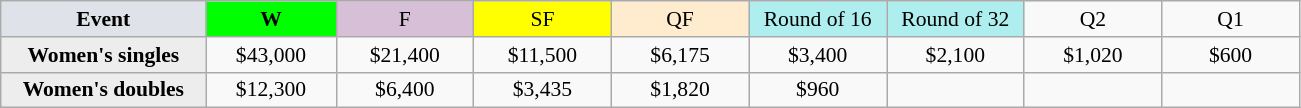<table class=wikitable style=font-size:90%;text-align:center>
<tr>
<td width=130 bgcolor=dfe2e9><strong>Event</strong></td>
<td width=80 bgcolor=lime><strong>W</strong></td>
<td width=85 bgcolor=thistle>F</td>
<td width=85 bgcolor=ffff00>SF</td>
<td width=85 bgcolor=ffebcd>QF</td>
<td width=85 bgcolor=afeeee>Round of 16</td>
<td width=85 bgcolor=afeeee>Round of 32</td>
<td width=85>Q2</td>
<td width=85>Q1</td>
</tr>
<tr>
<th style=background:#ededed>Women's singles</th>
<td>$43,000</td>
<td>$21,400</td>
<td>$11,500</td>
<td>$6,175</td>
<td>$3,400</td>
<td>$2,100</td>
<td>$1,020</td>
<td>$600</td>
</tr>
<tr>
<th style=background:#ededed>Women's doubles</th>
<td>$12,300</td>
<td>$6,400</td>
<td>$3,435</td>
<td>$1,820</td>
<td>$960</td>
<td></td>
<td></td>
<td></td>
</tr>
</table>
